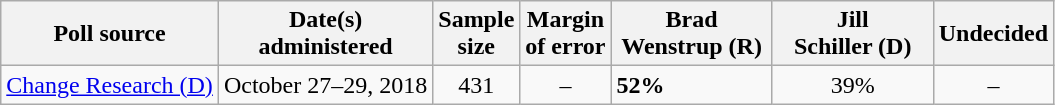<table class="wikitable">
<tr>
<th>Poll source</th>
<th>Date(s)<br>administered</th>
<th>Sample<br>size</th>
<th>Margin<br>of error</th>
<th style="width:100px;">Brad<br>Wenstrup (R)</th>
<th style="width:100px;">Jill<br>Schiller (D)</th>
<th>Undecided</th>
</tr>
<tr>
<td><a href='#'>Change Research (D)</a></td>
<td align="center">October 27–29, 2018</td>
<td align="center">431</td>
<td align="center">–</td>
<td><strong>52%</strong></td>
<td align="center">39%</td>
<td align="center">–</td>
</tr>
</table>
